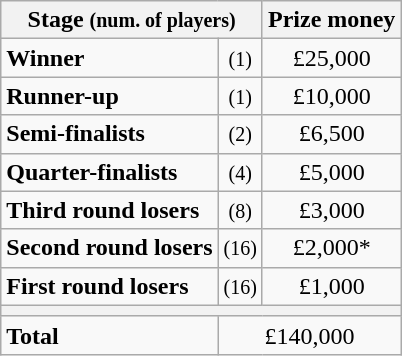<table class="wikitable">
<tr>
<th colspan=2>Stage <small>(num. of players)</small></th>
<th>Prize money</th>
</tr>
<tr>
<td><strong>Winner</strong></td>
<td align=center><small>(1)</small></td>
<td align=center>£25,000</td>
</tr>
<tr>
<td><strong>Runner-up</strong></td>
<td align=center><small>(1)</small></td>
<td align=center>£10,000</td>
</tr>
<tr>
<td><strong>Semi-finalists</strong></td>
<td align=center><small>(2)</small></td>
<td align=center>£6,500</td>
</tr>
<tr>
<td><strong>Quarter-finalists</strong></td>
<td align=center><small>(4)</small></td>
<td align=center>£5,000</td>
</tr>
<tr>
<td><strong>Third round losers</strong></td>
<td align=center><small>(8)</small></td>
<td align=center>£3,000</td>
</tr>
<tr>
<td><strong>Second round losers</strong></td>
<td align=center><small>(16)</small></td>
<td align=center>£2,000*</td>
</tr>
<tr>
<td><strong>First round losers</strong></td>
<td align=center><small>(16)</small></td>
<td align=center>£1,000</td>
</tr>
<tr>
<th colspan=3></th>
</tr>
<tr>
<td><strong>Total</strong></td>
<td align=center colspan=2>£140,000</td>
</tr>
</table>
